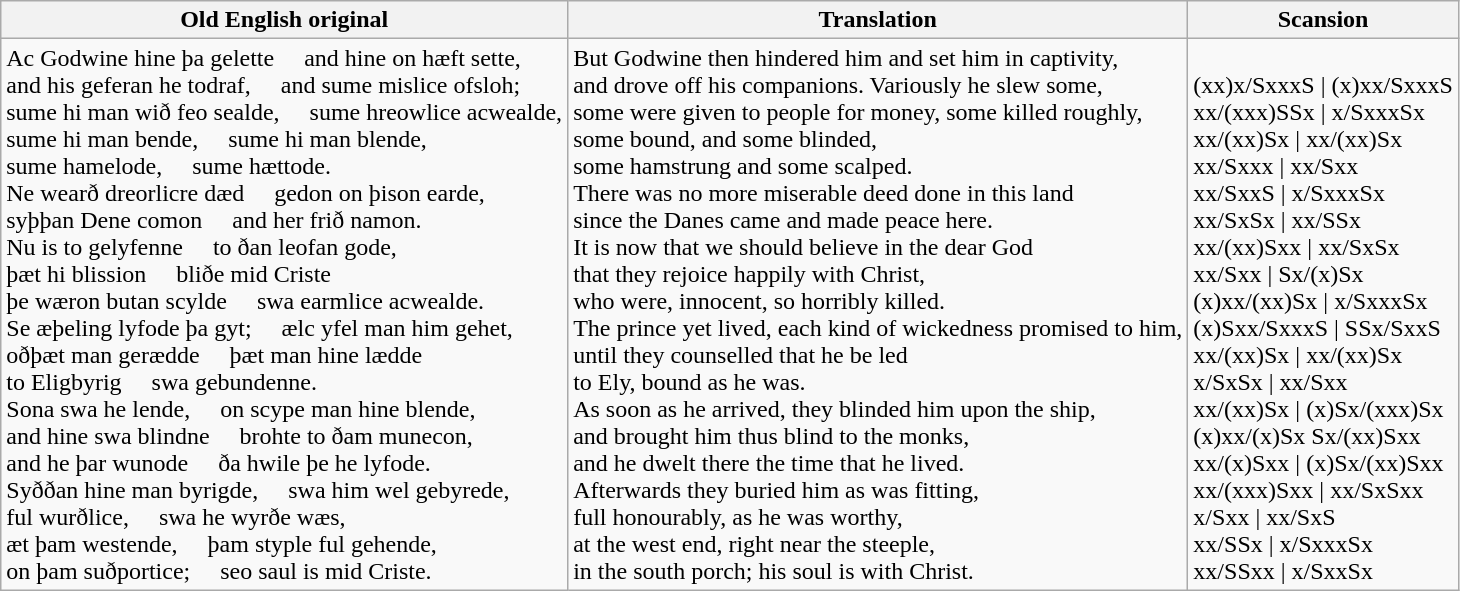<table class="wikitable">
<tr>
<th>Old English original</th>
<th>Translation</th>
<th>Scansion</th>
</tr>
<tr>
<td>Ac Godwine hine þa gelette     and hine on hæft sette,<br>and his geferan he todraf,     and sume mislice ofsloh;<br>sume hi man wið feo sealde,     sume hreowlice acwealde,<br>sume hi man bende,     sume hi man blende,<br>sume hamelode,     sume hættode.<br>Ne wearð dreorlicre dæd     gedon on þison earde,<br>syþþan Dene comon     and her frið namon.<br>Nu is to gelyfenne     to ðan leofan gode,<br>þæt hi blission     bliðe mid Criste<br>þe wæron butan scylde     swa earmlice acwealde.<br>Se æþeling lyfode þa gyt;     ælc yfel man him gehet,<br>oðþæt man gerædde     þæt man hine lædde<br>to Eligbyrig     swa gebundenne.<br>Sona swa he lende,     on scype man hine blende,<br>and hine swa blindne     brohte to ðam munecon,<br>and he þar wunode     ða hwile þe he lyfode.<br>Syððan hine man byrigde,     swa him wel gebyrede,<br>ful wurðlice,     swa he wyrðe wæs,<br>æt þam westende,     þam styple ful gehende,<br>on þam suðportice;     seo saul is mid Criste.</td>
<td>But Godwine then hindered him and set him in captivity,<br>and drove off his companions. Variously he slew some,<br>some were given to people for money, some killed roughly,<br>some bound, and some blinded,<br>some hamstrung and some scalped.<br>There was no more miserable deed done in this land<br>since the Danes came and made peace here.<br>It is now that we should believe in the dear God<br>that they rejoice happily with Christ,<br>who were, innocent, so horribly killed.<br>The prince yet lived, each kind of wickedness promised to him,<br>until they counselled that he be led<br>to Ely, bound as he was.<br>As soon as he arrived, they blinded him upon the ship,<br>and brought him thus blind to the monks,<br>and he dwelt there the time that he lived.<br>Afterwards they buried him as was fitting,<br>full honourably, as he was worthy,<br>at the west end, right near the steeple,<br>in the south porch; his soul is with Christ.</td>
<td><br>(xx)x/SxxxS | (x)xx/SxxxS<br>xx/(xxx)SSx | x/SxxxSx<br>xx/(xx)Sx | xx/(xx)Sx<br>xx/Sxxx | xx/Sxx<br>xx/SxxS | x/SxxxSx<br>xx/SxSx | xx/SSx<br>xx/(xx)Sxx | xx/SxSx<br>xx/Sxx | Sx/(x)Sx<br>(x)xx/(xx)Sx | x/SxxxSx<br>(x)Sxx/SxxxS | SSx/SxxS<br>xx/(xx)Sx | xx/(xx)Sx<br>x/SxSx | xx/Sxx<br>xx/(xx)Sx | (x)Sx/(xxx)Sx<br>(x)xx/(x)Sx Sx/(xx)Sxx<br>xx/(x)Sxx | (x)Sx/(xx)Sxx<br>xx/(xxx)Sxx | xx/SxSxx<br>x/Sxx | xx/SxS<br>xx/SSx | x/SxxxSx<br>xx/SSxx | x/SxxSx</td>
</tr>
</table>
